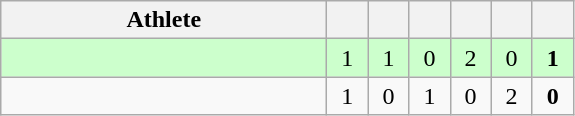<table class=wikitable style="text-align:center">
<tr>
<th width=210>Athlete</th>
<th width=20></th>
<th width=20></th>
<th width=20></th>
<th width=20></th>
<th width=20></th>
<th width=20></th>
</tr>
<tr bgcolor=ccffcc>
<td style="text-align:left"></td>
<td>1</td>
<td>1</td>
<td>0</td>
<td>2</td>
<td>0</td>
<td><strong>1</strong></td>
</tr>
<tr>
<td style="text-align:left"></td>
<td>1</td>
<td>0</td>
<td>1</td>
<td>0</td>
<td>2</td>
<td><strong>0</strong></td>
</tr>
</table>
